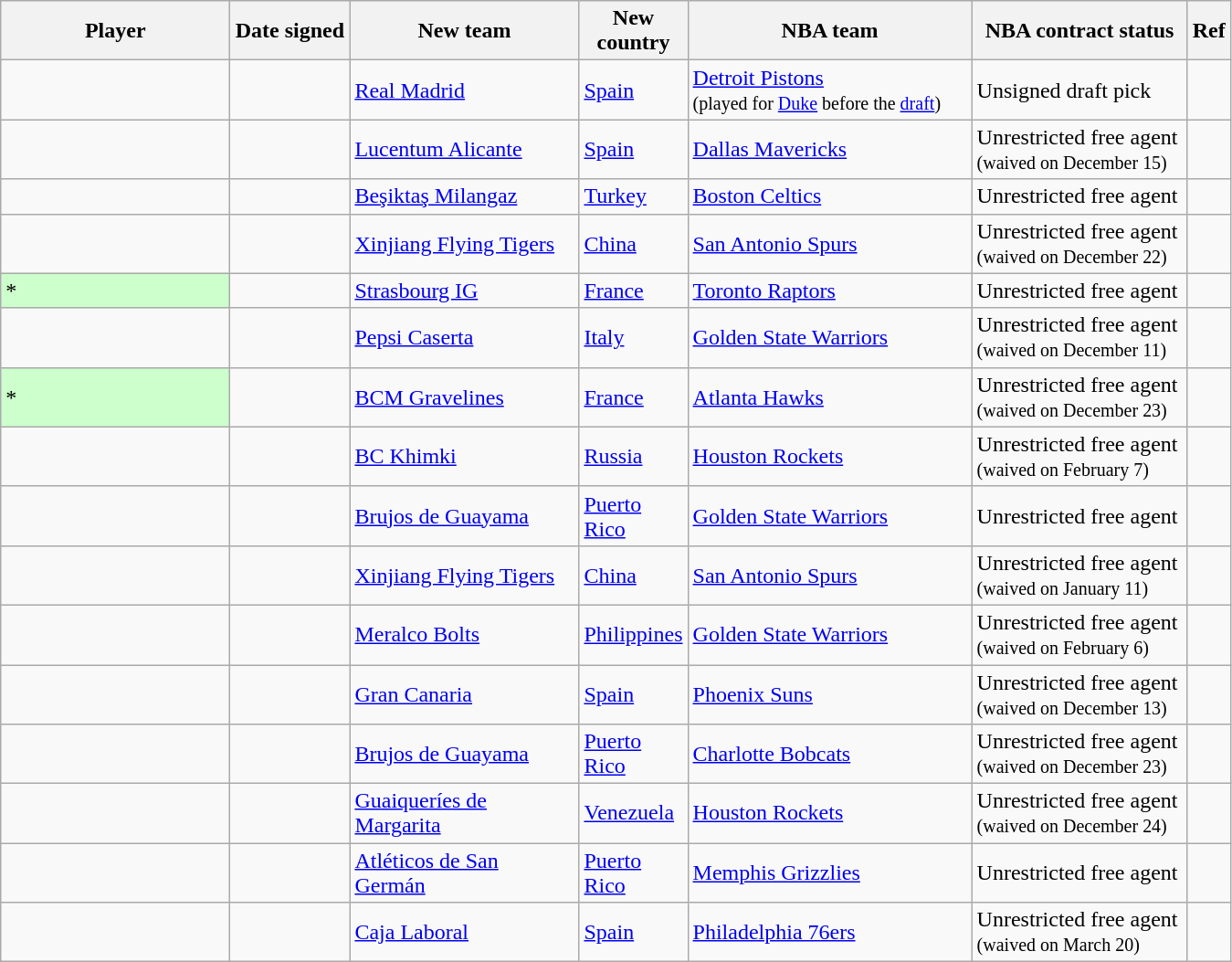<table class="wikitable sortable" style="text-align:left">
<tr>
<th style="width:160px">Player</th>
<th style="width:80px">Date signed</th>
<th style="width:160px">New team</th>
<th style="width:60px">New country</th>
<th style="width:200px">NBA team</th>
<th style="width:150px">NBA contract status</th>
<th class="unsortable">Ref</th>
</tr>
<tr>
<td></td>
<td align=center></td>
<td><a href='#'>Real Madrid</a></td>
<td><a href='#'>Spain</a></td>
<td><a href='#'>Detroit Pistons</a><br><small>(played for <a href='#'>Duke</a> before the <a href='#'>draft</a>)</small></td>
<td>Unsigned draft pick</td>
<td align=center></td>
</tr>
<tr>
<td></td>
<td align=center></td>
<td><a href='#'>Lucentum Alicante</a></td>
<td><a href='#'>Spain</a></td>
<td><a href='#'>Dallas Mavericks</a></td>
<td>Unrestricted free agent<br><small>(waived on December 15)</small></td>
<td align=center></td>
</tr>
<tr>
<td></td>
<td align=center></td>
<td><a href='#'>Beşiktaş Milangaz</a></td>
<td><a href='#'>Turkey</a></td>
<td><a href='#'>Boston Celtics</a></td>
<td>Unrestricted free agent</td>
<td align=center></td>
</tr>
<tr>
<td></td>
<td align=center></td>
<td><a href='#'>Xinjiang Flying Tigers</a></td>
<td><a href='#'>China</a></td>
<td><a href='#'>San Antonio Spurs</a></td>
<td>Unrestricted free agent<br><small>(waived on December 22)</small></td>
<td align=center></td>
</tr>
<tr>
<td style="background:#cfc;">*</td>
<td align=center></td>
<td><a href='#'>Strasbourg IG</a></td>
<td><a href='#'>France</a></td>
<td><a href='#'>Toronto Raptors</a></td>
<td>Unrestricted free agent</td>
<td align=center></td>
</tr>
<tr>
<td></td>
<td align=center></td>
<td><a href='#'>Pepsi Caserta</a></td>
<td><a href='#'>Italy</a></td>
<td><a href='#'>Golden State Warriors</a></td>
<td>Unrestricted free agent<br><small>(waived on December 11)</small></td>
<td align=center></td>
</tr>
<tr>
<td style="background:#cfc;">*</td>
<td align=center></td>
<td><a href='#'>BCM Gravelines</a></td>
<td><a href='#'>France</a></td>
<td><a href='#'>Atlanta Hawks</a></td>
<td>Unrestricted free agent<br><small>(waived on December 23)</small></td>
<td align=center></td>
</tr>
<tr>
<td></td>
<td align=center></td>
<td><a href='#'>BC Khimki</a></td>
<td><a href='#'>Russia</a></td>
<td><a href='#'>Houston Rockets</a></td>
<td>Unrestricted free agent<br><small>(waived on February 7)</small></td>
<td align=center></td>
</tr>
<tr>
<td align=left></td>
<td align=center></td>
<td><a href='#'>Brujos de Guayama</a></td>
<td><a href='#'>Puerto Rico</a></td>
<td><a href='#'>Golden State Warriors</a></td>
<td>Unrestricted free agent</td>
<td align=center></td>
</tr>
<tr>
<td></td>
<td align=center></td>
<td><a href='#'>Xinjiang Flying Tigers</a></td>
<td><a href='#'>China</a></td>
<td><a href='#'>San Antonio Spurs</a></td>
<td>Unrestricted free agent<br><small>(waived on January 11)</small></td>
<td align=center></td>
</tr>
<tr>
<td align=left></td>
<td align=center></td>
<td><a href='#'>Meralco Bolts</a></td>
<td><a href='#'>Philippines</a></td>
<td><a href='#'>Golden State Warriors</a></td>
<td>Unrestricted free agent<br><small>(waived on February 6)</small></td>
<td align=center></td>
</tr>
<tr>
<td align=left></td>
<td align=center></td>
<td><a href='#'>Gran Canaria</a></td>
<td><a href='#'>Spain</a></td>
<td><a href='#'>Phoenix Suns</a></td>
<td>Unrestricted free agent<br><small>(waived on December 13)</small></td>
<td align=center></td>
</tr>
<tr>
<td align=left></td>
<td align=center></td>
<td><a href='#'>Brujos de Guayama</a></td>
<td><a href='#'>Puerto Rico</a></td>
<td><a href='#'>Charlotte Bobcats</a></td>
<td>Unrestricted free agent<br><small>(waived on December 23)</small></td>
<td align=center></td>
</tr>
<tr>
<td align=left></td>
<td align=center></td>
<td><a href='#'>Guaiqueríes de Margarita</a></td>
<td><a href='#'>Venezuela</a></td>
<td><a href='#'>Houston Rockets</a></td>
<td>Unrestricted free agent<br><small>(waived on December 24)</small></td>
<td align=center></td>
</tr>
<tr>
<td align=left></td>
<td align=center></td>
<td><a href='#'>Atléticos de San Germán</a></td>
<td><a href='#'>Puerto Rico</a></td>
<td><a href='#'>Memphis Grizzlies</a></td>
<td>Unrestricted free agent</td>
<td align=center></td>
</tr>
<tr>
<td align=left></td>
<td align=center></td>
<td><a href='#'>Caja Laboral</a></td>
<td><a href='#'>Spain</a></td>
<td><a href='#'>Philadelphia 76ers</a></td>
<td>Unrestricted free agent<br><small>(waived on March 20)</small></td>
<td align=center></td>
</tr>
</table>
